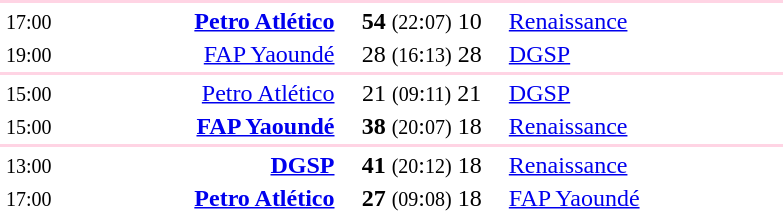<table style="text-align:center" width=550>
<tr>
<th width=3%></th>
<th width=25%></th>
<th width=15%></th>
<th width=25%></th>
<th width=3%></th>
</tr>
<tr align="left" bgcolor=#ffd4e4>
<td colspan=4></td>
</tr>
<tr>
<td><small>17:00</small></td>
<td align="right"><strong><a href='#'>Petro Atlético</a></strong> </td>
<td><strong>54</strong> <small>(22</small>:<small>07)</small> 10</td>
<td align=left> <a href='#'>Renaissance</a></td>
<td></td>
</tr>
<tr>
<td><small>19:00</small></td>
<td align="right"><a href='#'>FAP Yaoundé</a> </td>
<td>28 <small>(16</small>:<small>13)</small> 28</td>
<td align=left> <a href='#'>DGSP</a></td>
<td></td>
</tr>
<tr align="left" bgcolor=#ffd4e4>
<td colspan=4></td>
</tr>
<tr>
<td><small>15:00</small></td>
<td align="right"><a href='#'>Petro Atlético</a> </td>
<td>21 <small>(09</small>:<small>11)</small> 21</td>
<td align=left> <a href='#'>DGSP</a></td>
<td></td>
</tr>
<tr>
<td><small>15:00</small></td>
<td align="right"><strong><a href='#'>FAP Yaoundé</a></strong> </td>
<td><strong>38</strong> <small>(20</small>:<small>07)</small> 18</td>
<td align=left> <a href='#'>Renaissance</a></td>
<td></td>
</tr>
<tr align="left" bgcolor=#ffd4e4>
<td colspan=4></td>
</tr>
<tr>
<td><small>13:00</small></td>
<td align="right"><strong><a href='#'>DGSP</a></strong> </td>
<td><strong>41</strong> <small>(20</small>:<small>12)</small> 18</td>
<td align=left> <a href='#'>Renaissance</a></td>
<td></td>
</tr>
<tr>
<td><small>17:00</small></td>
<td align="right"><strong><a href='#'>Petro Atlético</a></strong> </td>
<td><strong>27</strong> <small>(09</small>:<small>08)</small> 18</td>
<td align=left> <a href='#'>FAP Yaoundé</a></td>
<td></td>
</tr>
</table>
